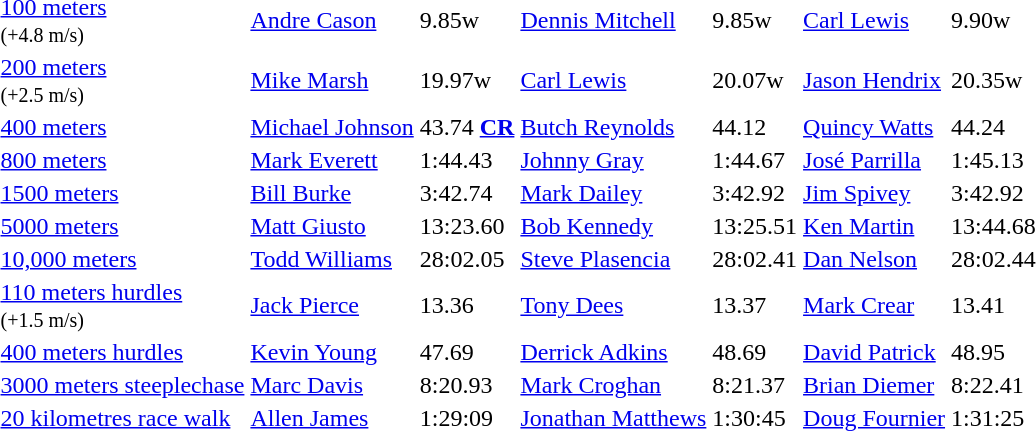<table>
<tr>
<td><a href='#'>100 meters</a> <br><small>(+4.8 m/s)</small></td>
<td><a href='#'>Andre Cason</a></td>
<td>9.85w</td>
<td><a href='#'>Dennis Mitchell</a></td>
<td>9.85w</td>
<td><a href='#'>Carl Lewis</a></td>
<td>9.90w</td>
</tr>
<tr>
<td><a href='#'>200 meters</a> <br><small>(+2.5 m/s)</small></td>
<td><a href='#'>Mike Marsh</a></td>
<td>19.97w</td>
<td><a href='#'>Carl Lewis</a></td>
<td>20.07w</td>
<td><a href='#'>Jason Hendrix</a></td>
<td>20.35w</td>
</tr>
<tr>
<td><a href='#'>400 meters</a></td>
<td><a href='#'>Michael Johnson</a></td>
<td>43.74 <strong><a href='#'>CR</a></strong></td>
<td><a href='#'>Butch Reynolds</a></td>
<td>44.12</td>
<td><a href='#'>Quincy Watts</a></td>
<td>44.24</td>
</tr>
<tr>
<td><a href='#'>800 meters</a></td>
<td><a href='#'>Mark Everett</a></td>
<td>1:44.43</td>
<td><a href='#'>Johnny Gray</a></td>
<td>1:44.67</td>
<td><a href='#'>José Parrilla</a></td>
<td>1:45.13</td>
</tr>
<tr>
<td><a href='#'>1500 meters</a></td>
<td><a href='#'>Bill Burke</a></td>
<td>3:42.74</td>
<td><a href='#'>Mark Dailey</a></td>
<td>3:42.92</td>
<td><a href='#'>Jim Spivey</a></td>
<td>3:42.92</td>
</tr>
<tr>
<td><a href='#'>5000 meters</a></td>
<td><a href='#'>Matt Giusto</a></td>
<td>13:23.60</td>
<td><a href='#'>Bob Kennedy</a></td>
<td>13:25.51</td>
<td><a href='#'>Ken Martin</a></td>
<td>13:44.68</td>
</tr>
<tr>
<td><a href='#'>10,000 meters</a></td>
<td><a href='#'>Todd Williams</a></td>
<td>28:02.05</td>
<td><a href='#'>Steve Plasencia</a></td>
<td>28:02.41</td>
<td><a href='#'>Dan Nelson</a></td>
<td>28:02.44</td>
</tr>
<tr>
<td><a href='#'>110 meters hurdles</a><br><small>(+1.5 m/s)</small></td>
<td><a href='#'>Jack Pierce</a></td>
<td>13.36</td>
<td><a href='#'>Tony Dees</a></td>
<td>13.37</td>
<td><a href='#'>Mark Crear</a></td>
<td>13.41</td>
</tr>
<tr>
<td><a href='#'>400 meters hurdles</a></td>
<td><a href='#'>Kevin Young</a></td>
<td>47.69</td>
<td><a href='#'>Derrick Adkins</a></td>
<td>48.69</td>
<td><a href='#'>David Patrick</a></td>
<td>48.95</td>
</tr>
<tr>
<td><a href='#'>3000 meters steeplechase</a></td>
<td><a href='#'>Marc Davis</a></td>
<td>8:20.93</td>
<td><a href='#'>Mark Croghan</a></td>
<td>8:21.37</td>
<td><a href='#'>Brian Diemer</a></td>
<td>8:22.41</td>
</tr>
<tr>
<td><a href='#'>20 kilometres race walk</a></td>
<td><a href='#'>Allen James</a></td>
<td>1:29:09</td>
<td><a href='#'>Jonathan Matthews</a></td>
<td>1:30:45</td>
<td><a href='#'>Doug Fournier</a></td>
<td>1:31:25</td>
</tr>
</table>
